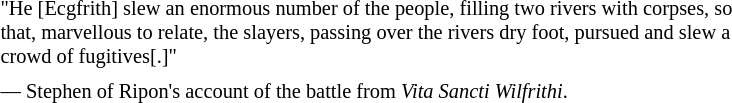<table class="toccolours" style="float: left; margin-left: 1em; margin-right: 2em; font-size: 85%; background:#dddddd9; color:black; width:40em; max-width: 40%;" cellspacing="5">
<tr>
<td style="text-align: left;">"He [Ecgfrith] slew an enormous number of the people, filling two rivers with corpses, so that, marvellous to relate, the slayers, passing over the rivers dry foot, pursued and slew a crowd of fugitives[.]"</td>
</tr>
<tr>
<td style="text-align: left;">— Stephen of Ripon's account of the battle from <em>Vita Sancti Wilfrithi</em>.</td>
</tr>
</table>
